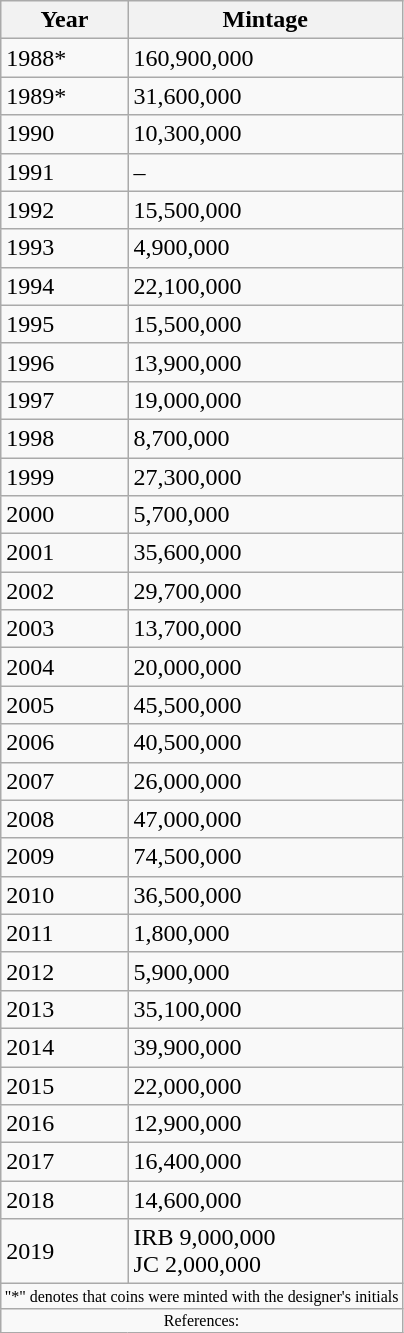<table class="wikitable sortable">
<tr>
<th>Year</th>
<th>Mintage</th>
</tr>
<tr>
<td>1988*</td>
<td>160,900,000</td>
</tr>
<tr>
<td>1989*</td>
<td>31,600,000</td>
</tr>
<tr>
<td>1990</td>
<td>10,300,000</td>
</tr>
<tr>
<td>1991</td>
<td>–</td>
</tr>
<tr>
<td>1992</td>
<td>15,500,000</td>
</tr>
<tr>
<td>1993</td>
<td>4,900,000</td>
</tr>
<tr>
<td>1994</td>
<td>22,100,000</td>
</tr>
<tr>
<td>1995</td>
<td>15,500,000</td>
</tr>
<tr>
<td>1996</td>
<td>13,900,000</td>
</tr>
<tr>
<td>1997</td>
<td>19,000,000</td>
</tr>
<tr>
<td>1998</td>
<td>8,700,000</td>
</tr>
<tr>
<td>1999</td>
<td>27,300,000</td>
</tr>
<tr>
<td>2000</td>
<td>5,700,000</td>
</tr>
<tr>
<td>2001</td>
<td>35,600,000</td>
</tr>
<tr>
<td>2002</td>
<td>29,700,000</td>
</tr>
<tr>
<td>2003</td>
<td>13,700,000</td>
</tr>
<tr>
<td>2004</td>
<td>20,000,000</td>
</tr>
<tr>
<td>2005</td>
<td>45,500,000</td>
</tr>
<tr>
<td>2006</td>
<td>40,500,000</td>
</tr>
<tr>
<td>2007</td>
<td>26,000,000</td>
</tr>
<tr>
<td>2008</td>
<td>47,000,000</td>
</tr>
<tr>
<td>2009</td>
<td>74,500,000</td>
</tr>
<tr>
<td>2010</td>
<td>36,500,000</td>
</tr>
<tr>
<td>2011</td>
<td>1,800,000</td>
</tr>
<tr>
<td>2012</td>
<td>5,900,000</td>
</tr>
<tr>
<td>2013</td>
<td>35,100,000</td>
</tr>
<tr>
<td>2014</td>
<td>39,900,000</td>
</tr>
<tr>
<td>2015</td>
<td>22,000,000</td>
</tr>
<tr>
<td>2016</td>
<td>12,900,000</td>
</tr>
<tr>
<td>2017</td>
<td>16,400,000</td>
</tr>
<tr>
<td>2018</td>
<td>14,600,000</td>
</tr>
<tr>
<td>2019</td>
<td>IRB 9,000,000<br>JC 2,000,000</td>
</tr>
<tr>
<td style="text-align:center; font-size:8pt;" colspan=4 align=center>"*" denotes that coins were minted with the designer's initials</td>
</tr>
<tr>
<td style="text-align:center; font-size:8pt;" colspan=4 align=center>References: </td>
</tr>
</table>
